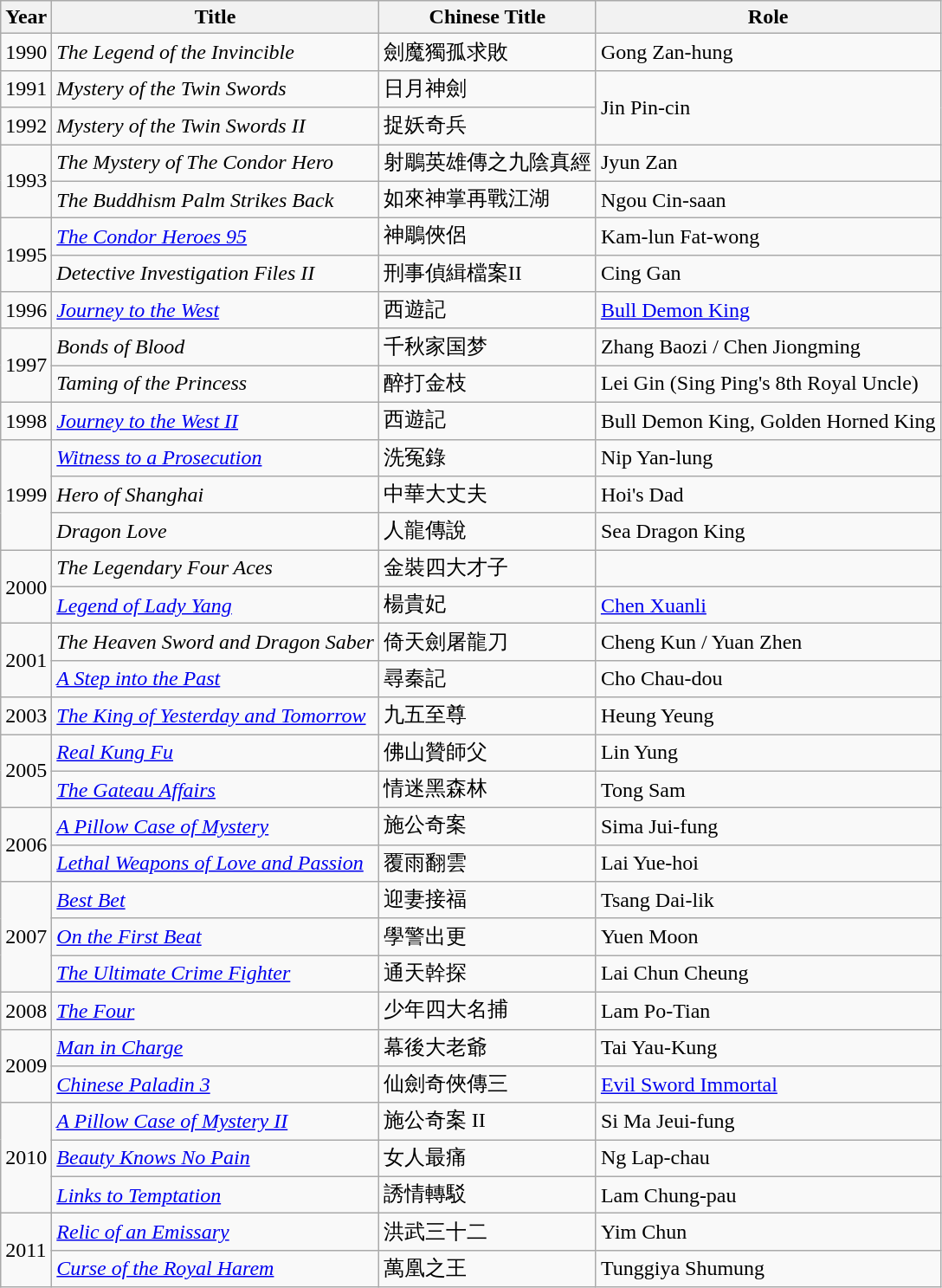<table class="wikitable">
<tr>
<th>Year</th>
<th>Title</th>
<th>Chinese Title</th>
<th>Role</th>
</tr>
<tr>
<td>1990</td>
<td><em>The Legend of the Invincible</em></td>
<td>劍魔獨孤求敗</td>
<td>Gong Zan-hung</td>
</tr>
<tr>
<td>1991</td>
<td><em>Mystery of the Twin Swords</em></td>
<td>日月神劍</td>
<td rowspan=2>Jin Pin-cin</td>
</tr>
<tr>
<td>1992</td>
<td><em>Mystery of the Twin Swords II</em></td>
<td>捉妖奇兵</td>
</tr>
<tr>
<td rowspan=2>1993</td>
<td><em>The Mystery of The Condor Hero</em></td>
<td>射鵰英雄傳之九陰真經</td>
<td>Jyun Zan</td>
</tr>
<tr>
<td><em>The Buddhism Palm Strikes Back</em></td>
<td>如來神掌再戰江湖</td>
<td>Ngou Cin-saan</td>
</tr>
<tr>
<td rowspan=2>1995</td>
<td><em><a href='#'>The Condor Heroes 95</a></em></td>
<td>神鵰俠侶</td>
<td>Kam-lun Fat-wong</td>
</tr>
<tr>
<td><em>Detective Investigation Files II</em></td>
<td>刑事偵緝檔案II</td>
<td>Cing Gan</td>
</tr>
<tr>
<td>1996</td>
<td><em><a href='#'>Journey to the West</a></em></td>
<td>西遊記</td>
<td><a href='#'>Bull Demon King</a></td>
</tr>
<tr>
<td rowspan=2>1997</td>
<td><em>Bonds of Blood</em></td>
<td>千秋家国梦</td>
<td>Zhang Baozi / Chen Jiongming</td>
</tr>
<tr>
<td><em>Taming of the Princess</em></td>
<td>醉打金枝</td>
<td>Lei Gin (Sing Ping's 8th Royal Uncle)</td>
</tr>
<tr>
<td>1998</td>
<td><em><a href='#'>Journey to the West II</a></em></td>
<td>西遊記</td>
<td>Bull Demon King, Golden Horned King</td>
</tr>
<tr>
<td rowspan=3>1999</td>
<td><em><a href='#'>Witness to a Prosecution</a></em></td>
<td>洗冤錄</td>
<td>Nip Yan-lung</td>
</tr>
<tr>
<td><em>Hero of Shanghai</em></td>
<td>中華大丈夫</td>
<td>Hoi's Dad</td>
</tr>
<tr>
<td><em>Dragon Love</em></td>
<td>人龍傳說</td>
<td>Sea Dragon King</td>
</tr>
<tr>
<td rowspan=2>2000</td>
<td><em>The Legendary Four Aces</em></td>
<td>金裝四大才子</td>
<td></td>
</tr>
<tr>
<td><em><a href='#'>Legend of Lady Yang</a></em></td>
<td>楊貴妃</td>
<td><a href='#'>Chen Xuanli</a></td>
</tr>
<tr>
<td rowspan=2>2001</td>
<td><em>The Heaven Sword and Dragon Saber</em></td>
<td>倚天劍屠龍刀</td>
<td>Cheng Kun / Yuan Zhen</td>
</tr>
<tr>
<td><em><a href='#'>A Step into the Past</a></em></td>
<td>尋秦記</td>
<td>Cho Chau-dou</td>
</tr>
<tr>
<td>2003</td>
<td><em><a href='#'>The King of Yesterday and Tomorrow</a></em></td>
<td>九五至尊</td>
<td>Heung Yeung</td>
</tr>
<tr>
<td rowspan=2>2005</td>
<td><em><a href='#'>Real Kung Fu</a></em></td>
<td>佛山贊師父</td>
<td>Lin Yung</td>
</tr>
<tr>
<td><em><a href='#'>The Gateau Affairs</a></em></td>
<td>情迷黑森林</td>
<td>Tong Sam</td>
</tr>
<tr>
<td rowspan=2>2006</td>
<td><em><a href='#'>A Pillow Case of Mystery</a></em></td>
<td>施公奇案</td>
<td>Sima Jui-fung</td>
</tr>
<tr>
<td><em><a href='#'>Lethal Weapons of Love and Passion</a></em></td>
<td>覆雨翻雲</td>
<td>Lai Yue-hoi</td>
</tr>
<tr>
<td rowspan=3>2007</td>
<td><em><a href='#'>Best Bet</a></em></td>
<td>迎妻接福</td>
<td>Tsang Dai-lik</td>
</tr>
<tr>
<td><em><a href='#'>On the First Beat</a></em></td>
<td>學警出更</td>
<td>Yuen Moon</td>
</tr>
<tr>
<td><em><a href='#'>The Ultimate Crime Fighter</a></em></td>
<td>通天幹探</td>
<td>Lai Chun Cheung</td>
</tr>
<tr>
<td>2008</td>
<td><em><a href='#'>The Four</a></em></td>
<td>少年四大名捕</td>
<td>Lam Po-Tian</td>
</tr>
<tr>
<td rowspan="2">2009</td>
<td><em><a href='#'>Man in Charge</a></em></td>
<td>幕後大老爺</td>
<td>Tai Yau-Kung</td>
</tr>
<tr>
<td><em><a href='#'>Chinese Paladin 3</a></em></td>
<td>仙劍奇俠傳三</td>
<td><a href='#'>Evil Sword Immortal</a></td>
</tr>
<tr>
<td rowspan=3>2010</td>
<td><em><a href='#'>A Pillow Case of Mystery II</a></em></td>
<td>施公奇案 II</td>
<td>Si Ma Jeui-fung</td>
</tr>
<tr>
<td><em><a href='#'>Beauty Knows No Pain</a></em></td>
<td>女人最痛</td>
<td>Ng Lap-chau</td>
</tr>
<tr>
<td><em><a href='#'>Links to Temptation</a></em></td>
<td>誘情轉駁</td>
<td>Lam Chung-pau</td>
</tr>
<tr>
<td rowspan=2>2011</td>
<td><em><a href='#'>Relic of an Emissary</a></em></td>
<td>洪武三十二</td>
<td>Yim Chun</td>
</tr>
<tr>
<td><em><a href='#'>Curse of the Royal Harem</a></em></td>
<td>萬凰之王</td>
<td>Tunggiya Shumung</td>
</tr>
</table>
